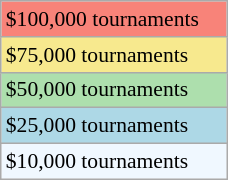<table class="wikitable" style="font-size:90%;" width=12%>
<tr bgcolor="#f88379">
<td>$100,000 tournaments</td>
</tr>
<tr bgcolor="#f7e98e">
<td>$75,000 tournaments</td>
</tr>
<tr bgcolor="#addfad">
<td>$50,000 tournaments</td>
</tr>
<tr bgcolor="lightblue">
<td>$25,000 tournaments</td>
</tr>
<tr bgcolor="#f0f8ff">
<td>$10,000 tournaments</td>
</tr>
</table>
